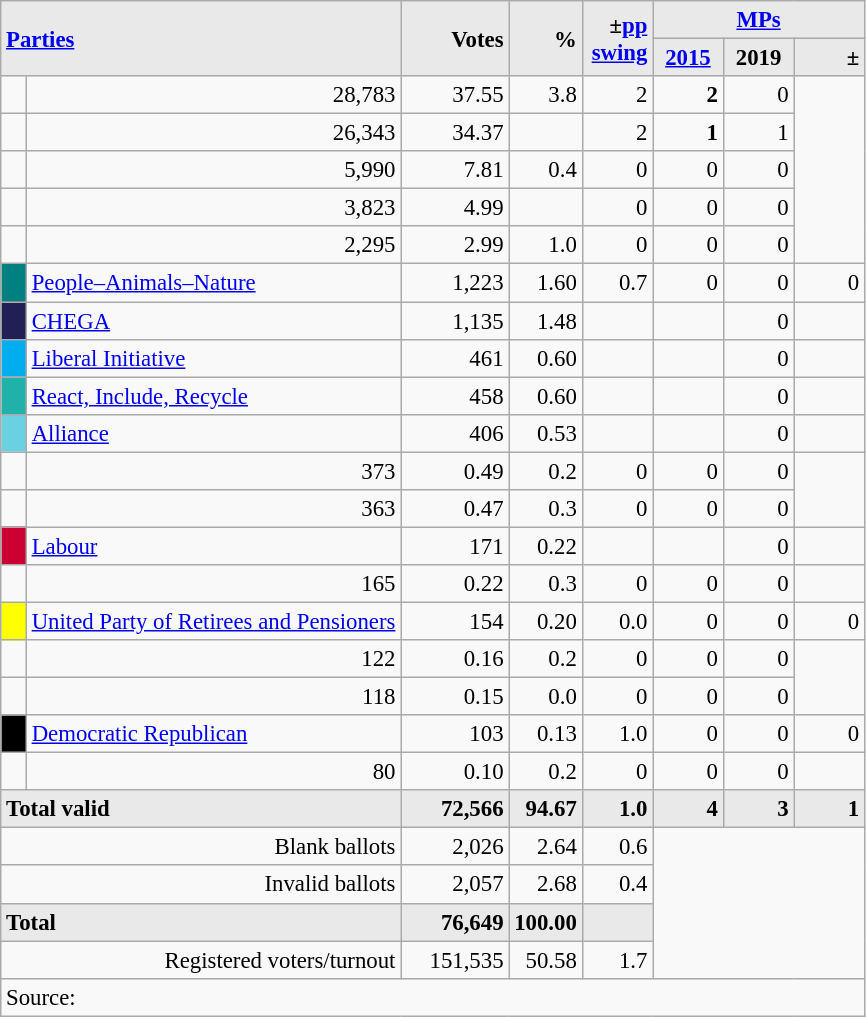<table class="wikitable" style="text-align:right; font-size:95%;">
<tr>
<th rowspan="2" colspan="2" style="background:#e9e9e9; text-align:left;" alignleft><a href='#'>Parties</a></th>
<th rowspan="2" style="background:#e9e9e9; text-align:right;">Votes</th>
<th rowspan="2" style="background:#e9e9e9; text-align:right;">%</th>
<th rowspan="2" style="background:#e9e9e9; text-align:right;">±<a href='#'>pp</a> <a href='#'>swing</a></th>
<th colspan="3" style="background:#e9e9e9; text-align:center;"><a href='#'>MPs</a></th>
</tr>
<tr style="background-color:#E9E9E9">
<th style="background-color:#E9E9E9;text-align:center;"><a href='#'>2015</a></th>
<th style="background-color:#E9E9E9;text-align:center;">2019</th>
<th style="background:#e9e9e9; text-align:right;">±</th>
</tr>
<tr>
<td></td>
<td>28,783</td>
<td>37.55</td>
<td>3.8</td>
<td>2</td>
<td><strong>2</strong></td>
<td>0</td>
</tr>
<tr>
<td></td>
<td>26,343</td>
<td>34.37</td>
<td></td>
<td>2</td>
<td><strong>1</strong></td>
<td>1</td>
</tr>
<tr>
<td></td>
<td>5,990</td>
<td>7.81</td>
<td>0.4</td>
<td>0</td>
<td>0</td>
<td>0</td>
</tr>
<tr>
<td></td>
<td>3,823</td>
<td>4.99</td>
<td></td>
<td>0</td>
<td>0</td>
<td>0</td>
</tr>
<tr>
<td></td>
<td>2,295</td>
<td>2.99</td>
<td>1.0</td>
<td>0</td>
<td>0</td>
<td>0</td>
</tr>
<tr>
<td style="width: 10px" bgcolor="teal" align="center"></td>
<td align="left"><a href='#'>People–Animals–Nature</a></td>
<td>1,223</td>
<td>1.60</td>
<td>0.7</td>
<td>0</td>
<td>0</td>
<td>0</td>
</tr>
<tr>
<td style="width: 10px" bgcolor="#202056" align="center"></td>
<td align="left"><a href='#'>CHEGA</a></td>
<td>1,135</td>
<td>1.48</td>
<td></td>
<td></td>
<td>0</td>
<td></td>
</tr>
<tr>
<td style="width: 10px" bgcolor="#00ADEF" align="center"></td>
<td align="left"><a href='#'>Liberal Initiative</a></td>
<td>461</td>
<td>0.60</td>
<td></td>
<td></td>
<td>0</td>
<td></td>
</tr>
<tr>
<td style="width: 10px" bgcolor=LightSeaGreen align="center"></td>
<td align=left><a href='#'>React, Include, Recycle</a></td>
<td>458</td>
<td>0.60</td>
<td></td>
<td></td>
<td>0</td>
<td></td>
</tr>
<tr>
<td style="width: 10px" bgcolor="#6AD1E3" align="center"></td>
<td align="left"><a href='#'>Alliance</a></td>
<td>406</td>
<td>0.53</td>
<td></td>
<td></td>
<td>0</td>
<td></td>
</tr>
<tr>
<td></td>
<td>373</td>
<td>0.49</td>
<td>0.2</td>
<td>0</td>
<td>0</td>
<td>0</td>
</tr>
<tr>
<td></td>
<td>363</td>
<td>0.47</td>
<td>0.3</td>
<td>0</td>
<td>0</td>
<td>0</td>
</tr>
<tr>
<td style="width: 10px" bgcolor=#CC0033 align="center"></td>
<td align=left><a href='#'>Labour</a></td>
<td>171</td>
<td>0.22</td>
<td></td>
<td></td>
<td>0</td>
<td></td>
</tr>
<tr>
<td></td>
<td>165</td>
<td>0.22</td>
<td>0.3</td>
<td>0</td>
<td>0</td>
<td>0</td>
</tr>
<tr>
<td style="width: 10px" bgcolor=yellow align="center"></td>
<td align=left><a href='#'>United Party of Retirees and Pensioners</a></td>
<td>154</td>
<td>0.20</td>
<td>0.0</td>
<td>0</td>
<td>0</td>
<td>0</td>
</tr>
<tr>
<td></td>
<td>122</td>
<td>0.16</td>
<td>0.2</td>
<td>0</td>
<td>0</td>
<td>0</td>
</tr>
<tr>
<td></td>
<td>118</td>
<td>0.15</td>
<td>0.0</td>
<td>0</td>
<td>0</td>
<td>0</td>
</tr>
<tr>
<td style="width: 10px" bgcolor=black align="center"></td>
<td align=left><a href='#'>Democratic Republican</a></td>
<td>103</td>
<td>0.13</td>
<td>1.0</td>
<td>0</td>
<td>0</td>
<td>0</td>
</tr>
<tr>
<td></td>
<td>80</td>
<td>0.10</td>
<td>0.2</td>
<td>0</td>
<td>0</td>
<td>0</td>
</tr>
<tr>
<td colspan=2 align=left style="background-color:#E9E9E9"><strong>Total valid</strong></td>
<td width="65" align="right" style="background-color:#E9E9E9"><strong>72,566</strong></td>
<td width="40" align="right" style="background-color:#E9E9E9"><strong>94.67</strong></td>
<td width="40" align="right" style="background-color:#E9E9E9"><strong>1.0</strong></td>
<td width="40" align="right" style="background-color:#E9E9E9"><strong>4</strong></td>
<td width="40" align="right" style="background-color:#E9E9E9"><strong>3</strong></td>
<td width="40" align="right" style="background-color:#E9E9E9"><strong>1</strong></td>
</tr>
<tr>
<td colspan=2>Blank ballots</td>
<td>2,026</td>
<td>2.64</td>
<td>0.6</td>
<td colspan=4 rowspan=4></td>
</tr>
<tr>
<td colspan=2>Invalid ballots</td>
<td>2,057</td>
<td>2.68</td>
<td>0.4</td>
</tr>
<tr>
<td colspan=2 width="259" align=left style="background-color:#E9E9E9"><strong>Total</strong></td>
<td width="50" align="right" style="background-color:#E9E9E9"><strong>76,649</strong></td>
<td width="40" align="right" style="background-color:#E9E9E9"><strong>100.00</strong></td>
<td width="40" align="right" style="background-color:#E9E9E9"></td>
</tr>
<tr>
<td colspan=2>Registered voters/turnout</td>
<td>151,535</td>
<td>50.58</td>
<td>1.7</td>
</tr>
<tr>
<td colspan=11 align=left>Source: </td>
</tr>
</table>
